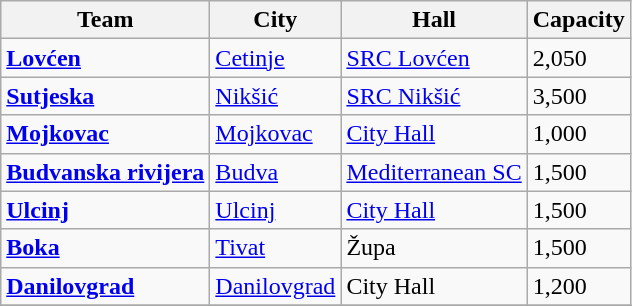<table class="wikitable sortable">
<tr>
<th>Team</th>
<th>City</th>
<th>Hall</th>
<th>Capacity</th>
</tr>
<tr>
<td><strong><a href='#'>Lovćen</a></strong></td>
<td><a href='#'>Cetinje</a></td>
<td><a href='#'>SRC Lovćen</a></td>
<td>2,050</td>
</tr>
<tr>
<td><strong><a href='#'>Sutjeska</a></strong></td>
<td><a href='#'>Nikšić</a></td>
<td><a href='#'>SRC Nikšić</a></td>
<td>3,500</td>
</tr>
<tr>
<td><strong><a href='#'>Mojkovac</a></strong></td>
<td><a href='#'>Mojkovac</a></td>
<td><a href='#'>City Hall</a></td>
<td>1,000</td>
</tr>
<tr>
<td><strong><a href='#'>Budvanska rivijera</a></strong></td>
<td><a href='#'>Budva</a></td>
<td><a href='#'>Mediterranean SC</a></td>
<td>1,500</td>
</tr>
<tr>
<td><strong><a href='#'>Ulcinj</a></strong></td>
<td><a href='#'>Ulcinj</a></td>
<td><a href='#'>City Hall</a></td>
<td>1,500</td>
</tr>
<tr>
<td><strong><a href='#'>Boka</a></strong></td>
<td><a href='#'>Tivat</a></td>
<td>Župa</td>
<td>1,500</td>
</tr>
<tr>
<td><strong><a href='#'>Danilovgrad</a></strong></td>
<td><a href='#'>Danilovgrad</a></td>
<td>City Hall</td>
<td>1,200</td>
</tr>
<tr>
</tr>
</table>
